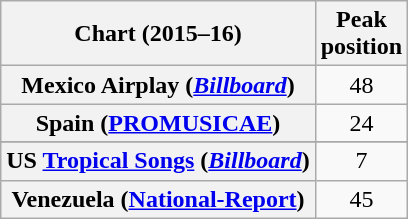<table class="wikitable sortable plainrowheaders" style="text-align:center">
<tr>
<th>Chart (2015–16)</th>
<th>Peak<br>position</th>
</tr>
<tr>
<th scope="row">Mexico Airplay (<em><a href='#'>Billboard</a></em>)</th>
<td>48</td>
</tr>
<tr>
<th scope="row">Spain (<a href='#'>PROMUSICAE</a>)<br></th>
<td>24</td>
</tr>
<tr>
</tr>
<tr>
</tr>
<tr>
</tr>
<tr>
<th scope="row">US <a href='#'>Tropical Songs</a> (<em><a href='#'>Billboard</a></em>)</th>
<td>7</td>
</tr>
<tr>
<th scope="row">Venezuela (<a href='#'>National-Report</a>)</th>
<td>45</td>
</tr>
</table>
